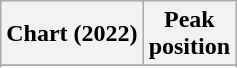<table class="wikitable sortable plainrowheaders" style="text-align:center">
<tr>
<th scope="col">Chart (2022)</th>
<th scope="col">Peak<br>position</th>
</tr>
<tr>
</tr>
<tr>
</tr>
</table>
